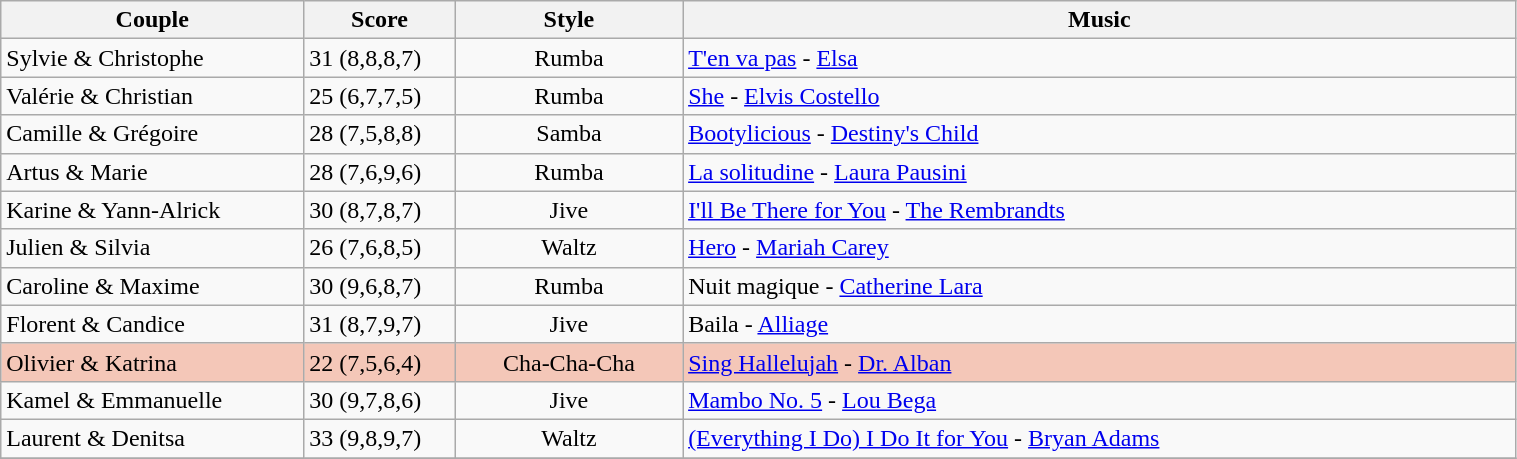<table class="wikitable" style="width:80%;">
<tr>
<th style="width:20%;">Couple</th>
<th style="width:10%;">Score</th>
<th style="width:15%;">Style</th>
<th style="width:60%;">Music</th>
</tr>
<tr>
<td>Sylvie & Christophe</td>
<td>31 (8,8,8,7)</td>
<td style="text-align:center;">Rumba</td>
<td><a href='#'>T'en va pas</a> - <a href='#'>Elsa</a></td>
</tr>
<tr>
<td>Valérie & Christian</td>
<td>25 (6,7,7,5)</td>
<td style="text-align:center;">Rumba</td>
<td><a href='#'>She</a> - <a href='#'>Elvis Costello</a></td>
</tr>
<tr>
<td>Camille & Grégoire</td>
<td>28 (7,5,8,8)</td>
<td style="text-align:center;">Samba</td>
<td><a href='#'>Bootylicious</a> - <a href='#'>Destiny's Child</a></td>
</tr>
<tr>
<td>Artus & Marie</td>
<td>28 (7,6,9,6)</td>
<td style="text-align:center;">Rumba</td>
<td><a href='#'>La solitudine</a> - <a href='#'>Laura Pausini</a></td>
</tr>
<tr>
<td>Karine & Yann-Alrick</td>
<td>30 (8,7,8,7)</td>
<td style="text-align:center;">Jive</td>
<td><a href='#'>I'll Be There for You</a> - <a href='#'>The Rembrandts</a></td>
</tr>
<tr>
<td>Julien & Silvia</td>
<td>26 (7,6,8,5)</td>
<td style="text-align:center;">Waltz</td>
<td><a href='#'>Hero</a> - <a href='#'>Mariah Carey</a></td>
</tr>
<tr>
<td>Caroline & Maxime</td>
<td>30 (9,6,8,7)</td>
<td style="text-align:center;">Rumba</td>
<td>Nuit magique - <a href='#'>Catherine Lara</a></td>
</tr>
<tr>
<td>Florent & Candice</td>
<td>31 (8,7,9,7)</td>
<td style="text-align:center;">Jive</td>
<td>Baila - <a href='#'>Alliage</a></td>
</tr>
<tr style="background:#f4c7b8;">
<td>Olivier & Katrina</td>
<td>22 (7,5,6,4)</td>
<td style="text-align:center;">Cha-Cha-Cha</td>
<td><a href='#'>Sing Hallelujah</a> - <a href='#'>Dr. Alban</a></td>
</tr>
<tr>
<td>Kamel & Emmanuelle</td>
<td>30 (9,7,8,6)</td>
<td style="text-align:center;">Jive</td>
<td><a href='#'>Mambo No. 5</a> - <a href='#'>Lou Bega</a></td>
</tr>
<tr>
<td>Laurent & Denitsa</td>
<td>33 (9,8,9,7)</td>
<td style="text-align:center;">Waltz</td>
<td><a href='#'>(Everything I Do) I Do It for You</a> - <a href='#'>Bryan Adams</a></td>
</tr>
<tr>
</tr>
</table>
